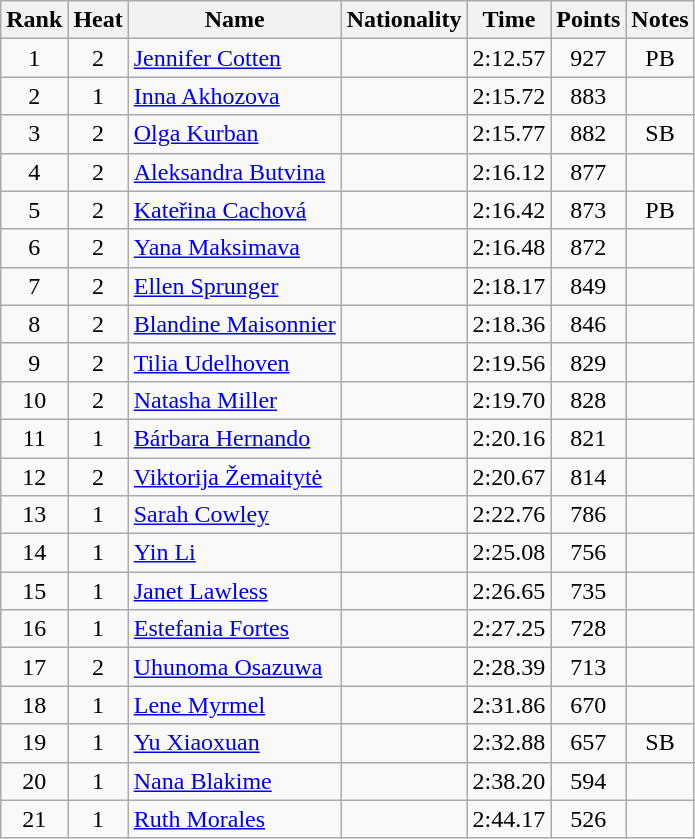<table class="wikitable sortable" style="text-align:center">
<tr>
<th>Rank</th>
<th>Heat</th>
<th>Name</th>
<th>Nationality</th>
<th>Time</th>
<th>Points</th>
<th>Notes</th>
</tr>
<tr>
<td>1</td>
<td>2</td>
<td align="left"><a href='#'>Jennifer Cotten</a></td>
<td align=left></td>
<td>2:12.57</td>
<td>927</td>
<td>PB</td>
</tr>
<tr>
<td>2</td>
<td>1</td>
<td align="left"><a href='#'>Inna Akhozova</a></td>
<td align=left></td>
<td>2:15.72</td>
<td>883</td>
<td></td>
</tr>
<tr>
<td>3</td>
<td>2</td>
<td align="left"><a href='#'>Olga Kurban</a></td>
<td align=left></td>
<td>2:15.77</td>
<td>882</td>
<td>SB</td>
</tr>
<tr>
<td>4</td>
<td>2</td>
<td align="left"><a href='#'>Aleksandra Butvina</a></td>
<td align=left></td>
<td>2:16.12</td>
<td>877</td>
<td></td>
</tr>
<tr>
<td>5</td>
<td>2</td>
<td align="left"><a href='#'>Kateřina Cachová</a></td>
<td align=left></td>
<td>2:16.42</td>
<td>873</td>
<td>PB</td>
</tr>
<tr>
<td>6</td>
<td>2</td>
<td align="left"><a href='#'>Yana Maksimava</a></td>
<td align=left></td>
<td>2:16.48</td>
<td>872</td>
<td></td>
</tr>
<tr>
<td>7</td>
<td>2</td>
<td align="left"><a href='#'>Ellen Sprunger</a></td>
<td align=left></td>
<td>2:18.17</td>
<td>849</td>
<td></td>
</tr>
<tr>
<td>8</td>
<td>2</td>
<td align="left"><a href='#'>Blandine Maisonnier</a></td>
<td align=left></td>
<td>2:18.36</td>
<td>846</td>
<td></td>
</tr>
<tr>
<td>9</td>
<td>2</td>
<td align="left"><a href='#'>Tilia Udelhoven</a></td>
<td align=left></td>
<td>2:19.56</td>
<td>829</td>
<td></td>
</tr>
<tr>
<td>10</td>
<td>2</td>
<td align="left"><a href='#'>Natasha Miller</a></td>
<td align=left></td>
<td>2:19.70</td>
<td>828</td>
<td></td>
</tr>
<tr>
<td>11</td>
<td>1</td>
<td align="left"><a href='#'>Bárbara Hernando</a></td>
<td align=left></td>
<td>2:20.16</td>
<td>821</td>
<td></td>
</tr>
<tr>
<td>12</td>
<td>2</td>
<td align="left"><a href='#'>Viktorija Žemaitytė</a></td>
<td align=left></td>
<td>2:20.67</td>
<td>814</td>
<td></td>
</tr>
<tr>
<td>13</td>
<td>1</td>
<td align="left"><a href='#'>Sarah Cowley</a></td>
<td align=left></td>
<td>2:22.76</td>
<td>786</td>
<td></td>
</tr>
<tr>
<td>14</td>
<td>1</td>
<td align="left"><a href='#'>Yin Li</a></td>
<td align=left></td>
<td>2:25.08</td>
<td>756</td>
<td></td>
</tr>
<tr>
<td>15</td>
<td>1</td>
<td align="left"><a href='#'>Janet Lawless</a></td>
<td align=left></td>
<td>2:26.65</td>
<td>735</td>
<td></td>
</tr>
<tr>
<td>16</td>
<td>1</td>
<td align="left"><a href='#'>Estefania Fortes</a></td>
<td align=left></td>
<td>2:27.25</td>
<td>728</td>
<td></td>
</tr>
<tr>
<td>17</td>
<td>2</td>
<td align="left"><a href='#'>Uhunoma Osazuwa</a></td>
<td align=left></td>
<td>2:28.39</td>
<td>713</td>
<td></td>
</tr>
<tr>
<td>18</td>
<td>1</td>
<td align="left"><a href='#'>Lene Myrmel</a></td>
<td align=left></td>
<td>2:31.86</td>
<td>670</td>
<td></td>
</tr>
<tr>
<td>19</td>
<td>1</td>
<td align="left"><a href='#'>Yu Xiaoxuan</a></td>
<td align=left></td>
<td>2:32.88</td>
<td>657</td>
<td>SB</td>
</tr>
<tr>
<td>20</td>
<td>1</td>
<td align="left"><a href='#'>Nana Blakime</a></td>
<td align=left></td>
<td>2:38.20</td>
<td>594</td>
<td></td>
</tr>
<tr>
<td>21</td>
<td>1</td>
<td align="left"><a href='#'>Ruth Morales</a></td>
<td align=left></td>
<td>2:44.17</td>
<td>526</td>
<td></td>
</tr>
</table>
